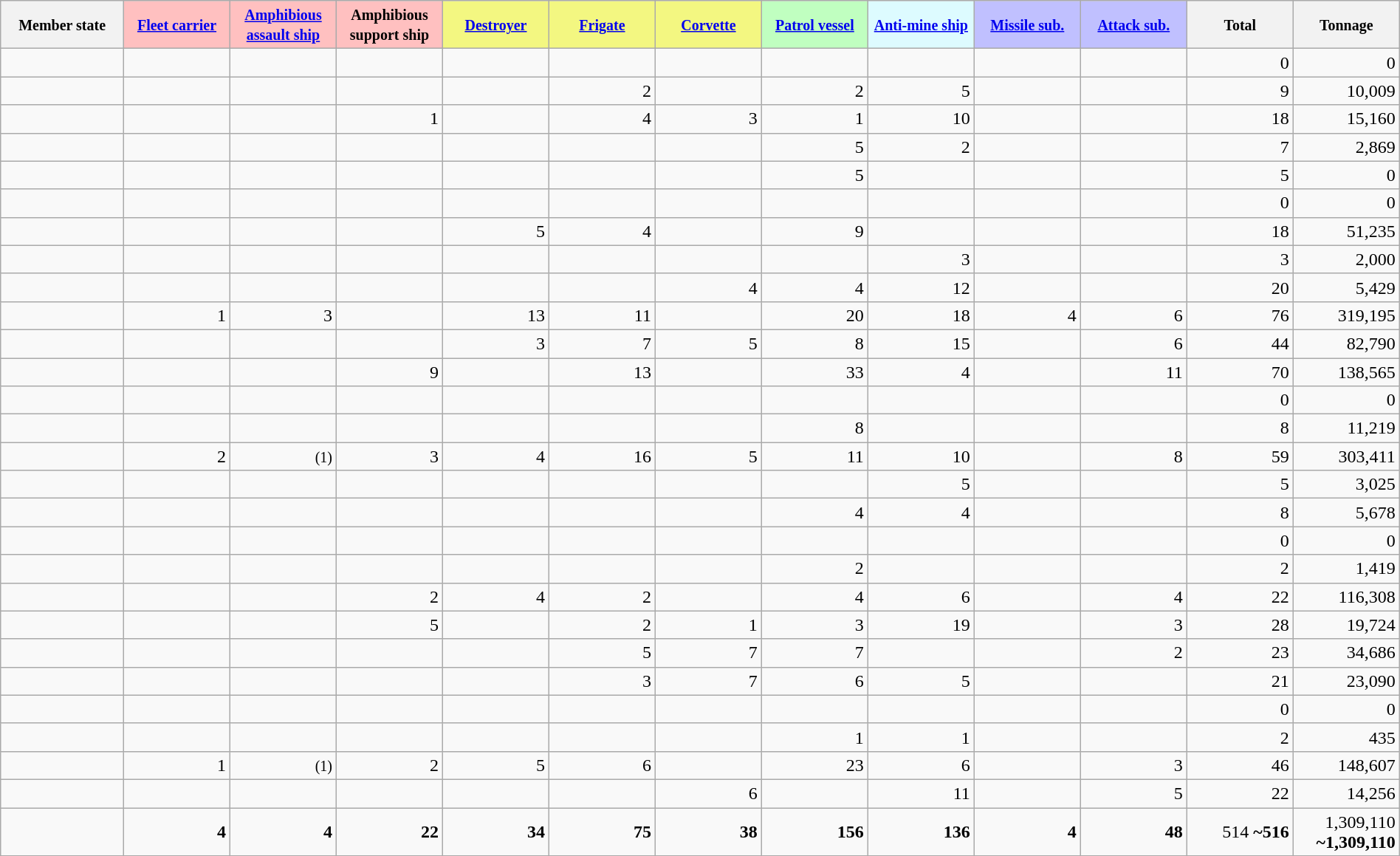<table class="wikitable sortable"  style="text-align:right; width:100%;">
<tr>
<th class="unsortable"><small>Member state</small></th>
<th data-sort-type="number" style="background-color:#ffc0c0; width:7.6%;"><small><a href='#'>Fleet carrier</a></small></th>
<th data-sort-type="number" style="background-color:#ffc0c0; width:7.6%;"><small><a href='#'>Amphibious assault&nbsp;ship</a></small></th>
<th data-sort-type="number" style="background-color:#ffc0c0; width:7.6%;"><small>Amphibious support ship</small></th>
<th data-sort-type="number" style="background-color:#f3f781; width:7.6%;"><small><a href='#'>Destroyer</a></small></th>
<th data-sort-type="number" style="background-color:#f3f781; width:7.6%;"><small><a href='#'>Frigate</a></small></th>
<th data-sort-type="number" style="background-color:#f3f781; width:7.6%;"><small><a href='#'>Corvette</a></small></th>
<th data-sort-type="number" style="background-color:#c0ffc0; width:7.6%;"><small><a href='#'>Patrol vessel</a></small></th>
<th data-sort-type="number" style="background-color:#ddfbff; width:7.6%;"><small><a href='#'>Anti-mine ship</a></small></th>
<th data-sort-type="number" style="background-color:#c0c0ff; width:7.6%;"><small><a href='#'>Missile sub.</a></small></th>
<th data-sort-type="number" style="background-color:#c0c0ff; width:7.6%;"><small><a href='#'>Attack sub.</a></small></th>
<th data-sort-type="number" style="width:7.6%;"><small>Total</small></th>
<th data-sort-type="number" style="width:7.6%;"><small>Tonnage</small></th>
</tr>
<tr>
<td style="text-align:left;"> </td>
<td></td>
<td></td>
<td></td>
<td></td>
<td></td>
<td></td>
<td></td>
<td></td>
<td></td>
<td></td>
<td>0</td>
<td>0</td>
</tr>
<tr>
<td style="text-align:left;"> </td>
<td></td>
<td></td>
<td></td>
<td></td>
<td>2</td>
<td></td>
<td>2</td>
<td>5</td>
<td></td>
<td></td>
<td>9</td>
<td>10,009</td>
</tr>
<tr>
<td style="text-align:left;"> </td>
<td></td>
<td></td>
<td>1</td>
<td></td>
<td>4</td>
<td>3</td>
<td>1</td>
<td>10</td>
<td></td>
<td></td>
<td>18</td>
<td>15,160</td>
</tr>
<tr>
<td style="text-align:left;"> </td>
<td></td>
<td></td>
<td></td>
<td></td>
<td></td>
<td></td>
<td>5</td>
<td>2</td>
<td></td>
<td></td>
<td>7</td>
<td>2,869</td>
</tr>
<tr>
<td style="text-align:left;"> </td>
<td></td>
<td></td>
<td></td>
<td></td>
<td></td>
<td></td>
<td>5</td>
<td></td>
<td></td>
<td></td>
<td>5</td>
<td>0</td>
</tr>
<tr>
<td style="text-align:left;"></td>
<td></td>
<td></td>
<td></td>
<td></td>
<td></td>
<td></td>
<td></td>
<td></td>
<td></td>
<td></td>
<td>0</td>
<td>0</td>
</tr>
<tr>
<td style="text-align:left;"> </td>
<td></td>
<td></td>
<td></td>
<td>5</td>
<td>4</td>
<td></td>
<td>9</td>
<td></td>
<td></td>
<td></td>
<td>18</td>
<td>51,235</td>
</tr>
<tr>
<td style="text-align:left;"> </td>
<td></td>
<td></td>
<td></td>
<td></td>
<td></td>
<td></td>
<td></td>
<td>3</td>
<td></td>
<td></td>
<td>3</td>
<td>2,000</td>
</tr>
<tr>
<td style="text-align:left;"> </td>
<td></td>
<td></td>
<td></td>
<td></td>
<td></td>
<td>4</td>
<td>4</td>
<td>12</td>
<td></td>
<td></td>
<td>20</td>
<td>5,429</td>
</tr>
<tr>
<td style="text-align:left;"> </td>
<td>1</td>
<td>3</td>
<td></td>
<td>13</td>
<td>11</td>
<td></td>
<td>20</td>
<td>18</td>
<td>4</td>
<td>6</td>
<td>76</td>
<td>319,195</td>
</tr>
<tr>
<td style="text-align:left;"> </td>
<td></td>
<td></td>
<td></td>
<td>3</td>
<td>7</td>
<td>5</td>
<td>8</td>
<td>15</td>
<td></td>
<td>6</td>
<td>44</td>
<td>82,790</td>
</tr>
<tr>
<td style="text-align:left;"> </td>
<td></td>
<td></td>
<td>9</td>
<td></td>
<td>13</td>
<td></td>
<td>33</td>
<td>4</td>
<td></td>
<td>11</td>
<td>70</td>
<td>138,565</td>
</tr>
<tr>
<td style="text-align:left;"> </td>
<td></td>
<td></td>
<td></td>
<td></td>
<td></td>
<td></td>
<td></td>
<td></td>
<td></td>
<td></td>
<td>0</td>
<td>0</td>
</tr>
<tr>
<td style="text-align:left;"> </td>
<td></td>
<td></td>
<td></td>
<td></td>
<td></td>
<td></td>
<td>8</td>
<td></td>
<td></td>
<td></td>
<td>8</td>
<td>11,219</td>
</tr>
<tr>
<td style="text-align:left;"> </td>
<td>2</td>
<td><small>(1)</small></td>
<td>3</td>
<td>4</td>
<td>16</td>
<td>5</td>
<td>11</td>
<td>10</td>
<td></td>
<td>8</td>
<td>59</td>
<td>303,411</td>
</tr>
<tr>
<td style="text-align:left;"> </td>
<td></td>
<td></td>
<td></td>
<td></td>
<td></td>
<td></td>
<td></td>
<td>5</td>
<td></td>
<td></td>
<td>5</td>
<td>3,025</td>
</tr>
<tr>
<td style="text-align:left;"> </td>
<td></td>
<td></td>
<td></td>
<td></td>
<td></td>
<td></td>
<td>4</td>
<td>4</td>
<td></td>
<td></td>
<td>8</td>
<td>5,678</td>
</tr>
<tr>
<td style="text-align:left;"> </td>
<td></td>
<td></td>
<td></td>
<td></td>
<td></td>
<td></td>
<td></td>
<td></td>
<td></td>
<td></td>
<td>0</td>
<td>0</td>
</tr>
<tr>
<td style="text-align:left;"> </td>
<td></td>
<td></td>
<td></td>
<td></td>
<td></td>
<td></td>
<td>2</td>
<td></td>
<td></td>
<td></td>
<td>2</td>
<td>1,419</td>
</tr>
<tr>
<td style="text-align:left;"></td>
<td></td>
<td></td>
<td>2</td>
<td>4</td>
<td>2</td>
<td></td>
<td>4</td>
<td>6</td>
<td></td>
<td>4</td>
<td>22</td>
<td>116,308</td>
</tr>
<tr>
<td style="text-align:left;"> </td>
<td></td>
<td></td>
<td>5</td>
<td></td>
<td>2</td>
<td>1</td>
<td>3</td>
<td>19</td>
<td></td>
<td>3</td>
<td>28</td>
<td>19,724</td>
</tr>
<tr>
<td style="text-align:left;"> </td>
<td></td>
<td></td>
<td></td>
<td></td>
<td>5</td>
<td>7</td>
<td>7</td>
<td></td>
<td></td>
<td>2</td>
<td>23</td>
<td>34,686</td>
</tr>
<tr>
<td style="text-align:left;"> </td>
<td></td>
<td></td>
<td></td>
<td></td>
<td>3</td>
<td>7</td>
<td>6</td>
<td>5</td>
<td></td>
<td></td>
<td>21</td>
<td>23,090</td>
</tr>
<tr>
<td style="text-align:left;"> </td>
<td></td>
<td></td>
<td></td>
<td></td>
<td></td>
<td></td>
<td></td>
<td></td>
<td></td>
<td></td>
<td>0</td>
<td>0</td>
</tr>
<tr>
<td style="text-align:left;"> </td>
<td></td>
<td></td>
<td></td>
<td></td>
<td></td>
<td></td>
<td>1</td>
<td>1</td>
<td></td>
<td></td>
<td>2</td>
<td>435</td>
</tr>
<tr>
<td style="text-align:left;"> </td>
<td>1</td>
<td><small>(1)</small></td>
<td>2</td>
<td>5</td>
<td>6</td>
<td></td>
<td>23</td>
<td>6</td>
<td></td>
<td>3</td>
<td>46</td>
<td>148,607</td>
</tr>
<tr>
<td style="text-align:left;"> </td>
<td></td>
<td></td>
<td></td>
<td></td>
<td></td>
<td>6</td>
<td></td>
<td>11</td>
<td></td>
<td>5</td>
<td>22</td>
<td>14,256</td>
</tr>
<tr>
<td style="text-align:left;"> </td>
<td><strong>4</strong></td>
<td><strong>4</strong></td>
<td><strong>22</strong></td>
<td><strong>34</strong></td>
<td><strong>75</strong></td>
<td><strong>38</strong></td>
<td><strong>156</strong></td>
<td><strong>136</strong></td>
<td><strong>4</strong></td>
<td><strong>48</strong></td>
<td><span>514</span> <strong>~516</strong></td>
<td><span>1,309,110</span> <strong>~1,309,110</strong></td>
</tr>
</table>
